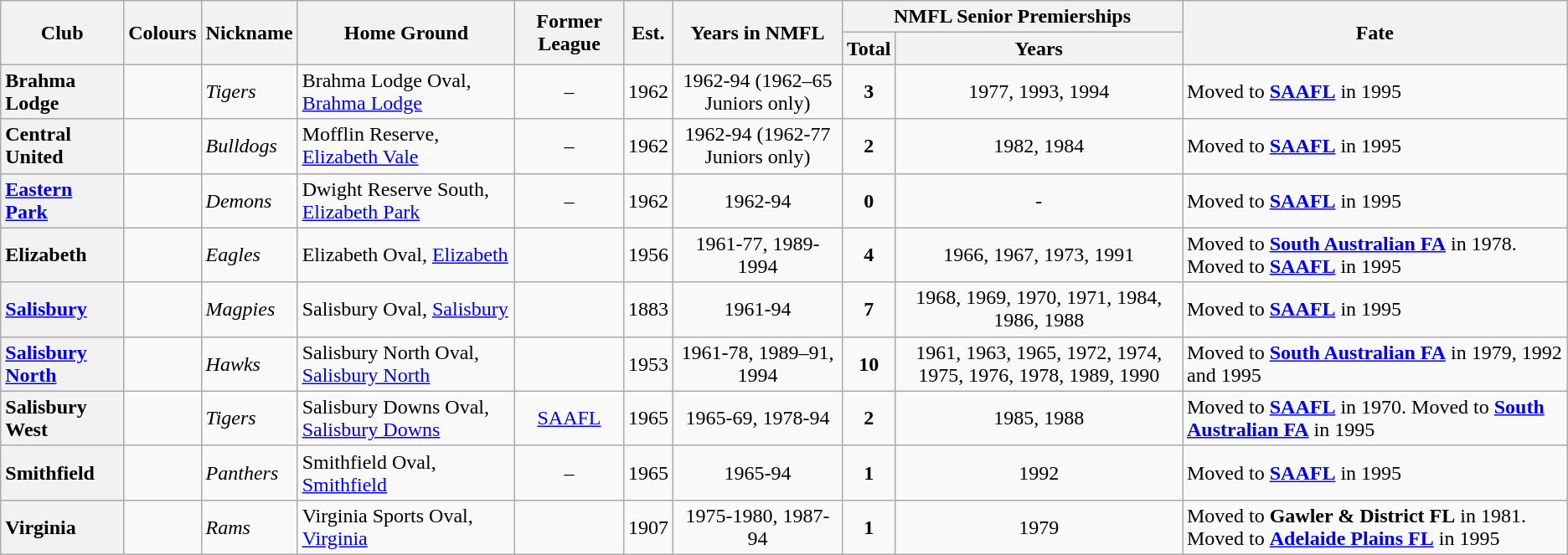<table class="wikitable sortable" style="text-align:center;">
<tr>
<th rowspan="2">Club</th>
<th rowspan="2">Colours</th>
<th rowspan="2">Nickname</th>
<th rowspan="2">Home Ground</th>
<th rowspan="2">Former League</th>
<th rowspan="2">Est.</th>
<th rowspan="2">Years in NMFL</th>
<th colspan="2">NMFL Senior Premierships</th>
<th rowspan="2">Fate</th>
</tr>
<tr>
<th>Total</th>
<th>Years</th>
</tr>
<tr>
<th style="text-align:left">Brahma Lodge</th>
<td></td>
<td align="left"><em>Tigers</em></td>
<td align="left">Brahma Lodge Oval, <a href='#'>Brahma Lodge</a></td>
<td>–</td>
<td>1962</td>
<td>1962-94  (1962–65 Juniors only)</td>
<td><strong>3</strong></td>
<td>1977, 1993, 1994</td>
<td align="left">Moved to <a href='#'><strong>SAAFL</strong></a> in 1995</td>
</tr>
<tr>
<th style="text-align:left">Central United</th>
<td></td>
<td align="left"><em>Bulldogs</em></td>
<td align="left">Mofflin Reserve, <a href='#'>Elizabeth Vale</a></td>
<td>–</td>
<td>1962</td>
<td>1962-94  (1962-77 Juniors only)</td>
<td><strong>2</strong></td>
<td>1982, 1984</td>
<td align="left">Moved to <a href='#'><strong>SAAFL</strong></a> in 1995</td>
</tr>
<tr>
<th style="text-align:left"><a href='#'>Eastern Park</a></th>
<td></td>
<td align="left"><em>Demons</em></td>
<td align="left">Dwight Reserve South, <a href='#'>Elizabeth Park</a></td>
<td>–</td>
<td>1962</td>
<td>1962-94 </td>
<td><strong>0</strong></td>
<td>-</td>
<td align="left">Moved to <a href='#'><strong>SAAFL</strong></a> in 1995</td>
</tr>
<tr>
<th style="text-align:left">Elizabeth</th>
<td></td>
<td align="left"><em>Eagles</em></td>
<td align="left">Elizabeth Oval, <a href='#'>Elizabeth</a></td>
<td></td>
<td>1956</td>
<td>1961-77, 1989-1994 </td>
<td><strong>4</strong></td>
<td>1966, 1967, 1973, 1991</td>
<td align="left">Moved to <a href='#'><strong>South Australian FA</strong></a> in 1978. Moved to <a href='#'><strong>SAAFL</strong></a> in 1995</td>
</tr>
<tr>
<th style="text-align:left"><a href='#'>Salisbury</a></th>
<td></td>
<td align="left"><em>Magpies</em></td>
<td align="left">Salisbury Oval, <a href='#'>Salisbury</a></td>
<td></td>
<td>1883</td>
<td>1961-94 </td>
<td><strong>7</strong></td>
<td>1968, 1969, 1970, 1971, 1984, 1986, 1988</td>
<td align="left">Moved to <a href='#'><strong>SAAFL</strong></a> in 1995</td>
</tr>
<tr>
<th style="text-align:left"><a href='#'>Salisbury North</a></th>
<td></td>
<td align="left"><em>Hawks</em></td>
<td align="left">Salisbury North Oval, <a href='#'>Salisbury North</a></td>
<td></td>
<td>1953</td>
<td>1961-78, 1989–91, 1994 </td>
<td><strong>10</strong></td>
<td>1961, 1963, 1965, 1972, 1974, 1975, 1976, 1978, 1989, 1990</td>
<td align="left">Moved to <a href='#'><strong>South Australian FA</strong></a> in 1979, 1992 and 1995</td>
</tr>
<tr>
<th style="text-align:left">Salisbury West</th>
<td></td>
<td align="left"><em>Tigers</em></td>
<td align="left">Salisbury Downs Oval, <a href='#'>Salisbury Downs</a></td>
<td><a href='#'>SAAFL</a></td>
<td>1965</td>
<td>1965-69, 1978-94 </td>
<td><strong>2</strong></td>
<td>1985, 1988</td>
<td align="left">Moved to <a href='#'><strong>SAAFL</strong></a> in 1970. Moved to <a href='#'><strong>South Australian FA</strong></a> in 1995</td>
</tr>
<tr>
<th style="text-align:left">Smithfield</th>
<td></td>
<td align="left"><em>Panthers</em></td>
<td align="left">Smithfield Oval, <a href='#'>Smithfield</a></td>
<td>–</td>
<td>1965</td>
<td>1965-94 </td>
<td><strong>1</strong></td>
<td>1992</td>
<td align="left">Moved to <a href='#'><strong>SAAFL</strong></a> in 1995</td>
</tr>
<tr>
<th style="text-align:left">Virginia</th>
<td></td>
<td align="left"><em>Rams</em></td>
<td align="left">Virginia Sports Oval, <a href='#'>Virginia</a></td>
<td></td>
<td>1907</td>
<td>1975-1980, 1987-94</td>
<td><strong>1</strong></td>
<td>1979</td>
<td align="left">Moved to <strong>Gawler & District FL</strong> in 1981. Moved to <strong><a href='#'>Adelaide Plains FL</a></strong> in 1995</td>
</tr>
</table>
